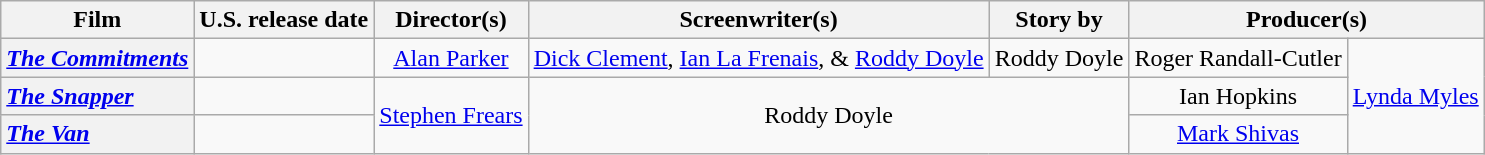<table class="wikitable plainrowheaders" style="text-align:center;">
<tr>
<th scope="col">Film</th>
<th scope="col">U.S. release date</th>
<th scope="col">Director(s)</th>
<th scope="col">Screenwriter(s)</th>
<th scope="col">Story by</th>
<th scope="col" colspan="2">Producer(s)</th>
</tr>
<tr>
<th scope="row" style="text-align:left"><a href='#'><em>The Commitments</em></a></th>
<td style="text-align:left"></td>
<td><a href='#'>Alan Parker</a></td>
<td><a href='#'>Dick Clement</a>, <a href='#'>Ian La Frenais</a>, & <a href='#'>Roddy Doyle</a></td>
<td>Roddy Doyle</td>
<td>Roger Randall-Cutler</td>
<td rowspan="3"><a href='#'>Lynda Myles</a></td>
</tr>
<tr>
<th scope="row" style="text-align:left"><a href='#'><em>The Snapper</em></a></th>
<td style="text-align:left"></td>
<td rowspan="2"><a href='#'>Stephen Frears</a></td>
<td rowspan="2" colspan="2">Roddy Doyle</td>
<td>Ian Hopkins</td>
</tr>
<tr>
<th scope="row" style="text-align:left"><a href='#'><em>The Van</em></a></th>
<td style="text-align:left"></td>
<td><a href='#'>Mark Shivas</a></td>
</tr>
</table>
